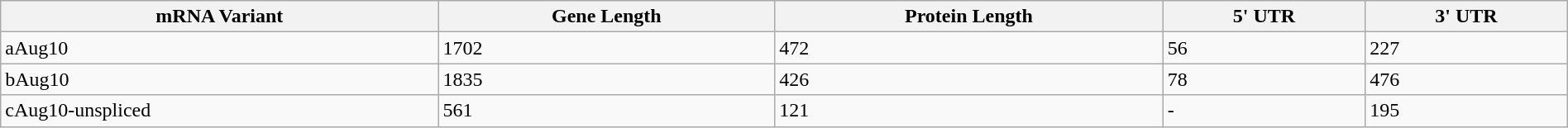<table class="wikitable" style="width: 100%; border-collapse: collapse;">
<tr>
<th>mRNA Variant</th>
<th>Gene Length</th>
<th>Protein Length</th>
<th>5' UTR</th>
<th>3' UTR</th>
</tr>
<tr>
<td>aAug10</td>
<td>1702</td>
<td>472</td>
<td>56</td>
<td>227</td>
</tr>
<tr>
<td>bAug10</td>
<td>1835</td>
<td>426</td>
<td>78</td>
<td>476</td>
</tr>
<tr>
<td>cAug10-unspliced</td>
<td>561</td>
<td>121</td>
<td>-</td>
<td>195</td>
</tr>
</table>
